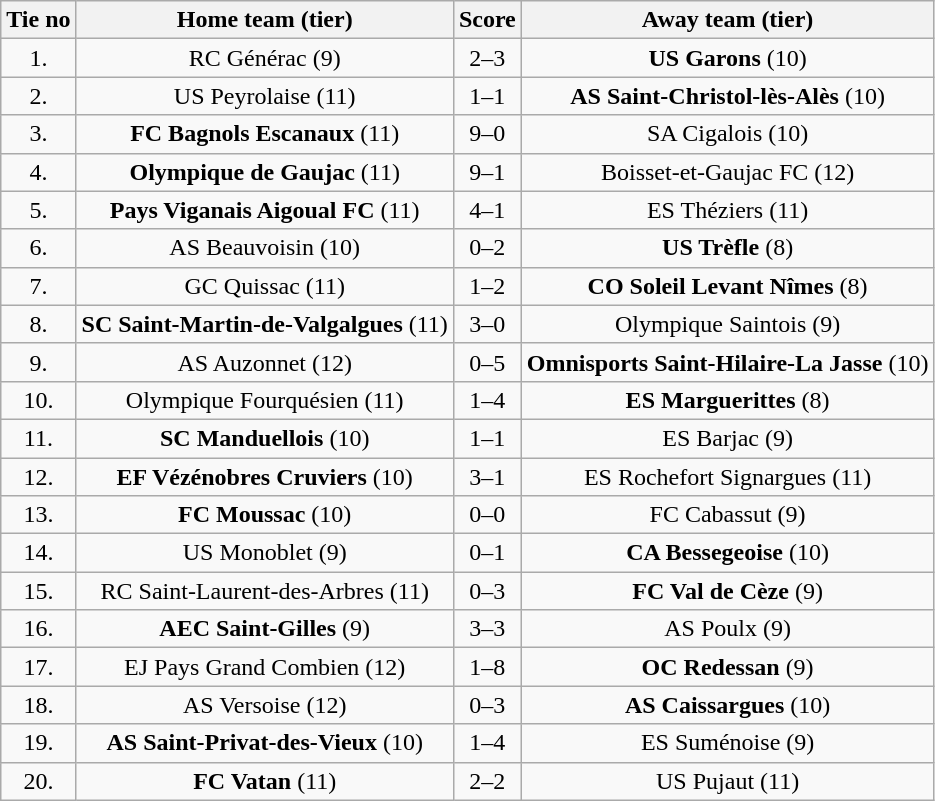<table class="wikitable" style="text-align: center">
<tr>
<th>Tie no</th>
<th>Home team (tier)</th>
<th>Score</th>
<th>Away team (tier)</th>
</tr>
<tr>
<td>1.</td>
<td>RC Générac (9)</td>
<td>2–3</td>
<td><strong>US Garons</strong> (10)</td>
</tr>
<tr>
<td>2.</td>
<td>US Peyrolaise (11)</td>
<td>1–1 </td>
<td><strong>AS Saint-Christol-lès-Alès</strong> (10)</td>
</tr>
<tr>
<td>3.</td>
<td><strong>FC Bagnols Escanaux</strong> (11)</td>
<td>9–0</td>
<td>SA Cigalois (10)</td>
</tr>
<tr>
<td>4.</td>
<td><strong>Olympique de Gaujac</strong> (11)</td>
<td>9–1</td>
<td>Boisset-et-Gaujac FC (12)</td>
</tr>
<tr>
<td>5.</td>
<td><strong>Pays Viganais Aigoual FC</strong> (11)</td>
<td>4–1</td>
<td>ES Théziers (11)</td>
</tr>
<tr>
<td>6.</td>
<td>AS Beauvoisin (10)</td>
<td>0–2</td>
<td><strong>US Trèfle</strong> (8)</td>
</tr>
<tr>
<td>7.</td>
<td>GC Quissac (11)</td>
<td>1–2</td>
<td><strong>CO Soleil Levant Nîmes</strong> (8)</td>
</tr>
<tr>
<td>8.</td>
<td><strong>SC Saint-Martin-de-Valgalgues</strong> (11)</td>
<td>3–0</td>
<td>Olympique Saintois (9)</td>
</tr>
<tr>
<td>9.</td>
<td>AS Auzonnet (12)</td>
<td>0–5</td>
<td><strong>Omnisports Saint-Hilaire-La Jasse</strong> (10)</td>
</tr>
<tr>
<td>10.</td>
<td>Olympique Fourquésien (11)</td>
<td>1–4</td>
<td><strong>ES Marguerittes</strong> (8)</td>
</tr>
<tr>
<td>11.</td>
<td><strong>SC Manduellois</strong> (10)</td>
<td>1–1 </td>
<td>ES Barjac (9)</td>
</tr>
<tr>
<td>12.</td>
<td><strong>EF Vézénobres Cruviers</strong> (10)</td>
<td>3–1</td>
<td>ES Rochefort Signargues (11)</td>
</tr>
<tr>
<td>13.</td>
<td><strong>FC Moussac</strong> (10)</td>
<td>0–0 </td>
<td>FC Cabassut (9)</td>
</tr>
<tr>
<td>14.</td>
<td>US Monoblet (9)</td>
<td>0–1</td>
<td><strong>CA Bessegeoise</strong> (10)</td>
</tr>
<tr>
<td>15.</td>
<td>RC Saint-Laurent-des-Arbres (11)</td>
<td>0–3</td>
<td><strong>FC Val de Cèze</strong> (9)</td>
</tr>
<tr>
<td>16.</td>
<td><strong>AEC Saint-Gilles</strong> (9)</td>
<td>3–3 </td>
<td>AS Poulx (9)</td>
</tr>
<tr>
<td>17.</td>
<td>EJ Pays Grand Combien (12)</td>
<td>1–8</td>
<td><strong>OC Redessan</strong> (9)</td>
</tr>
<tr>
<td>18.</td>
<td>AS Versoise (12)</td>
<td>0–3</td>
<td><strong>AS Caissargues</strong> (10)</td>
</tr>
<tr>
<td>19.</td>
<td><strong>AS Saint-Privat-des-Vieux</strong> (10)</td>
<td>1–4</td>
<td>ES Suménoise (9)</td>
</tr>
<tr>
<td>20.</td>
<td><strong>FC Vatan</strong> (11)</td>
<td>2–2 </td>
<td>US Pujaut (11)</td>
</tr>
</table>
